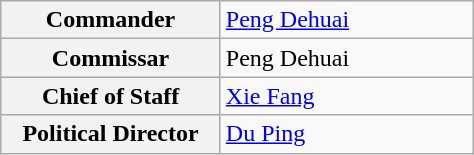<table class="wikitable" style="width: 25%">
<tr>
<th width=10%; align= center>Commander</th>
<td width=20%><a href='#'>Peng Dehuai</a></td>
</tr>
<tr>
<th width=10%; align= center>Commissar</th>
<td>Peng Dehuai</td>
</tr>
<tr>
<th width=10%; align= center>Chief of Staff</th>
<td><a href='#'>Xie Fang</a></td>
</tr>
<tr>
<th width=10%; align= center>Political Director</th>
<td><a href='#'>Du Ping</a></td>
</tr>
</table>
